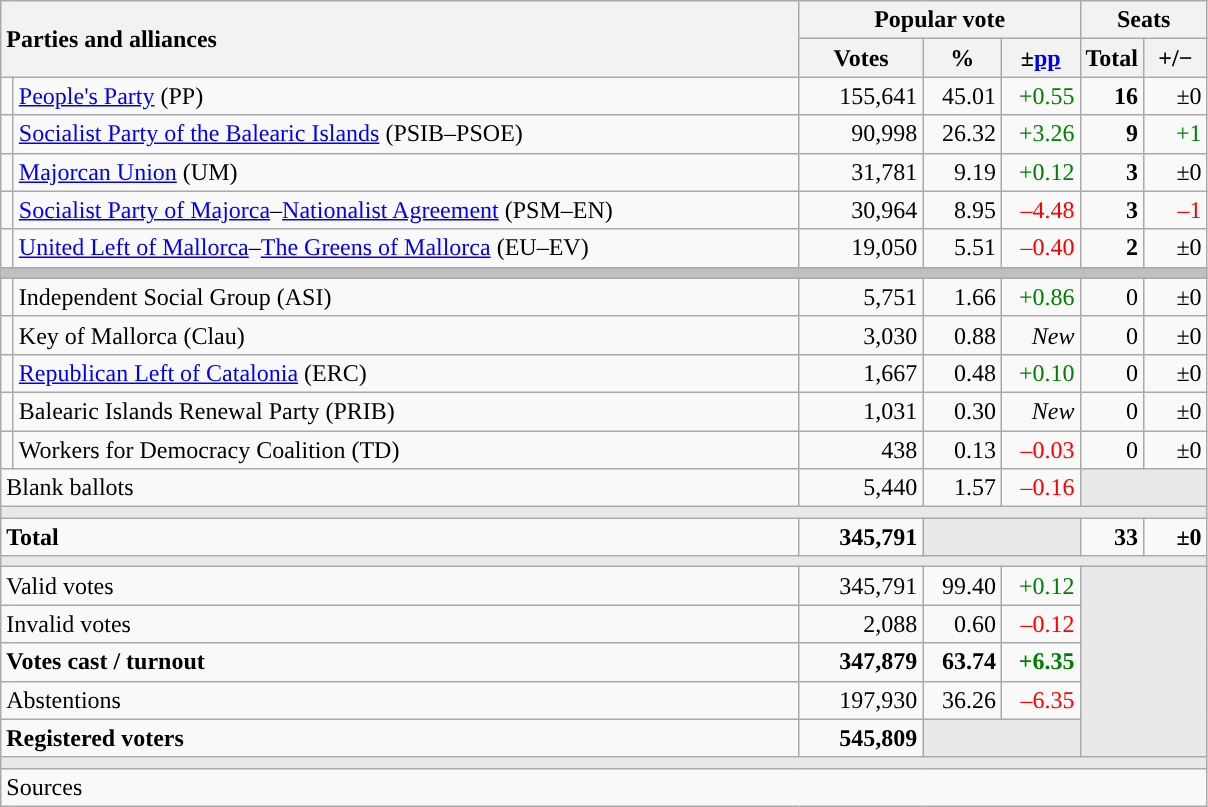<table class="wikitable" style="text-align:right;">
<tr>
<th style="text-align:left;" rowspan="2" colspan="2" width="525">Parties and alliances</th>
<th colspan="3">Popular vote</th>
<th colspan="2">Seats</th>
</tr>
<tr>
<th width="75">Votes</th>
<th width="45">%</th>
<th width="45">±<a href='#'>pp</a></th>
<th width="35">Total</th>
<th width="35">+/−</th>
</tr>
<tr>
<td width="1" style="color:inherit;background:"></td>
<td align="left"><a href='#'>People's Party</a> (PP)</td>
<td>155,641</td>
<td>45.01</td>
<td style="color:green;">+0.55</td>
<td><strong>16</strong></td>
<td>±0</td>
</tr>
<tr>
<td style="color:inherit;background:"></td>
<td align="left"><a href='#'>Socialist Party of the Balearic Islands</a> (PSIB–PSOE)</td>
<td>90,998</td>
<td>26.32</td>
<td style="color:green;">+3.26</td>
<td><strong>9</strong></td>
<td style="color:green;">+1</td>
</tr>
<tr>
<td style="color:inherit;background:"></td>
<td align="left"><a href='#'>Majorcan Union</a> (UM)</td>
<td>31,781</td>
<td>9.19</td>
<td style="color:green;">+0.12</td>
<td><strong>3</strong></td>
<td>±0</td>
</tr>
<tr>
<td style="color:inherit;background:"></td>
<td align="left"><a href='#'>Socialist Party of Majorca</a>–<a href='#'>Nationalist Agreement</a> (PSM–EN)</td>
<td>30,964</td>
<td>8.95</td>
<td style="color:red;">–4.48</td>
<td><strong>3</strong></td>
<td style="color:red;">–1</td>
</tr>
<tr>
<td style="color:inherit;background:"></td>
<td align="left"><a href='#'>United Left of Mallorca</a>–<a href='#'>The Greens of Mallorca</a> (EU–EV)</td>
<td>19,050</td>
<td>5.51</td>
<td style="color:red;">–0.40</td>
<td><strong>2</strong></td>
<td>±0</td>
</tr>
<tr>
<td colspan="7" bgcolor="#C0C0C0"></td>
</tr>
<tr>
<td width="1" style="color:inherit;background:"></td>
<td align="left">Independent Social Group (ASI)</td>
<td>5,751</td>
<td>1.66</td>
<td style="color:green;">+0.86</td>
<td>0</td>
<td>±0</td>
</tr>
<tr>
<td style="color:inherit;background:"></td>
<td align="left">Key of Mallorca (Clau)</td>
<td>3,030</td>
<td>0.88</td>
<td><em>New</em></td>
<td>0</td>
<td>±0</td>
</tr>
<tr>
<td style="color:inherit;background:"></td>
<td align="left"><a href='#'>Republican Left of Catalonia</a> (ERC)</td>
<td>1,667</td>
<td>0.48</td>
<td style="color:green;">+0.10</td>
<td>0</td>
<td>±0</td>
</tr>
<tr>
<td style="color:inherit;background:"></td>
<td align="left">Balearic Islands Renewal Party (PRIB)</td>
<td>1,031</td>
<td>0.30</td>
<td><em>New</em></td>
<td>0</td>
<td>±0</td>
</tr>
<tr>
<td style="color:inherit;background:"></td>
<td align="left">Workers for Democracy Coalition (TD)</td>
<td>438</td>
<td>0.13</td>
<td style="color:red;">–0.03</td>
<td>0</td>
<td>±0</td>
</tr>
<tr>
<td align="left" colspan="2">Blank ballots</td>
<td>5,440</td>
<td>1.57</td>
<td style="color:red;">–0.16</td>
<td bgcolor="#E9E9E9" colspan="2"></td>
</tr>
<tr>
<td colspan="7" bgcolor="#E9E9E9"></td>
</tr>
<tr style="font-weight:bold;">
<td align="left" colspan="2">Total</td>
<td>345,791</td>
<td bgcolor="#E9E9E9" colspan="2"></td>
<td>33</td>
<td>±0</td>
</tr>
<tr>
<td colspan="7" bgcolor="#E9E9E9"></td>
</tr>
<tr>
<td align="left" colspan="2">Valid votes</td>
<td>345,791</td>
<td>99.40</td>
<td style="color:green;">+0.12</td>
<td bgcolor="#E9E9E9" colspan="2" rowspan="5"></td>
</tr>
<tr>
<td align="left" colspan="2">Invalid votes</td>
<td>2,088</td>
<td>0.60</td>
<td style="color:red;">–0.12</td>
</tr>
<tr style="font-weight:bold;">
<td align="left" colspan="2">Votes cast / turnout</td>
<td>347,879</td>
<td>63.74</td>
<td style="color:green;">+6.35</td>
</tr>
<tr>
<td align="left" colspan="2">Abstentions</td>
<td>197,930</td>
<td>36.26</td>
<td style="color:red;">–6.35</td>
</tr>
<tr style="font-weight:bold;">
<td align="left" colspan="2">Registered voters</td>
<td>545,809</td>
<td bgcolor="#E9E9E9" colspan="2"></td>
</tr>
<tr>
<td colspan="7" bgcolor="#E9E9E9"></td>
</tr>
<tr>
<td align="left" colspan="7">Sources</td>
</tr>
</table>
